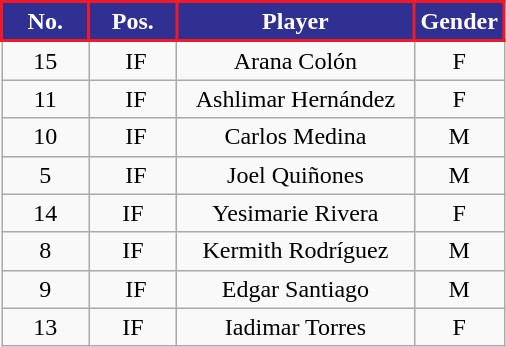<table class="wikitable" style="text-align: center;">
<tr>
<th style="background:#303092; color:#FFFFFF; border:2px solid #EE1A28; width: 50px;">No.</th>
<th style="background:#303092; color:#FFFFFF; border:2px solid #EE1A28; width: 50px;">Pos.</th>
<th style="background:#303092; color:#FFFFFF; border:2px solid #EE1A28; width: 150px;">Player</th>
<th style="background:#303092; color:#FFFFFF; border:2px solid #EE1A28; width: 50px;">Gender</th>
</tr>
<tr>
<td>15</td>
<td> IF</td>
<td>Arana Colón</td>
<td>F</td>
</tr>
<tr>
<td>11</td>
<td> IF</td>
<td>Ashlimar Hernández</td>
<td>F</td>
</tr>
<tr>
<td>10</td>
<td> IF</td>
<td>Carlos Medina</td>
<td>M</td>
</tr>
<tr>
<td>5</td>
<td> IF</td>
<td>Joel Quiñones</td>
<td>M</td>
</tr>
<tr>
<td>14</td>
<td>IF</td>
<td>Yesimarie Rivera</td>
<td>F</td>
</tr>
<tr>
<td>8</td>
<td>IF</td>
<td>Kermith Rodríguez</td>
<td>M</td>
</tr>
<tr>
<td>9</td>
<td> IF</td>
<td>Edgar Santiago</td>
<td>M</td>
</tr>
<tr>
<td>13</td>
<td>IF</td>
<td>Iadimar Torres</td>
<td>F</td>
</tr>
</table>
